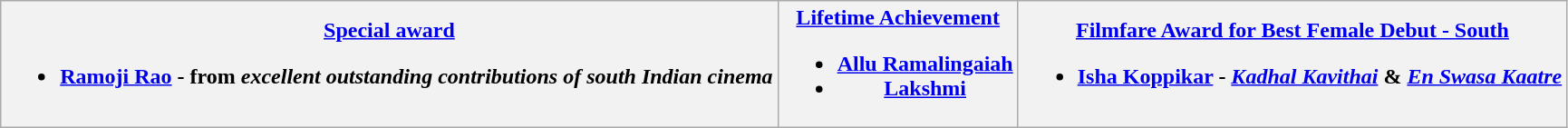<table class="wikitable">
<tr>
<th><a href='#'>Special award</a><br><ul><li><a href='#'>Ramoji Rao</a> - from <em>excellent outstanding contributions of south Indian cinema</em></li></ul></th>
<th><a href='#'>Lifetime Achievement</a><br><ul><li><a href='#'>Allu Ramalingaiah</a></li><li><a href='#'>Lakshmi</a></li></ul></th>
<th><a href='#'>Filmfare Award for Best Female Debut - South</a><br><ul><li><a href='#'>Isha Koppikar</a> - <em><a href='#'>Kadhal Kavithai</a></em> & <em><a href='#'>En Swasa Kaatre</a></em></li></ul></th>
</tr>
</table>
